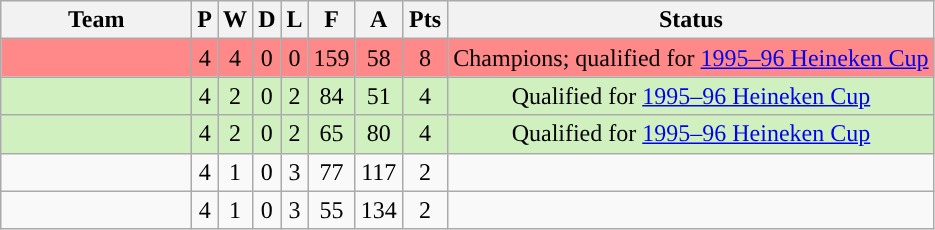<table class="wikitable" style="text-align:center;">
<tr>
<th width="120px">Team</th>
<th>P</th>
<th>W</th>
<th>D</th>
<th>L</th>
<th width="23px">F</th>
<th width="23px">A</th>
<th width="23px">Pts</th>
<th>Status</th>
</tr>
<tr bgcolor="#FF8888">
<td></td>
<td>4</td>
<td>4</td>
<td>0</td>
<td>0</td>
<td>159</td>
<td>58</td>
<td>8</td>
<td>Champions; qualified for <a href='#'>1995–96 Heineken Cup</a></td>
</tr>
<tr bgcolor="#D0F0C0">
<td></td>
<td>4</td>
<td>2</td>
<td>0</td>
<td>2</td>
<td>84</td>
<td>51</td>
<td>4</td>
<td>Qualified for <a href='#'>1995–96 Heineken Cup</a></td>
</tr>
<tr bgcolor="#D0F0C0">
<td></td>
<td>4</td>
<td>2</td>
<td>0</td>
<td>2</td>
<td>65</td>
<td>80</td>
<td>4</td>
<td>Qualified for <a href='#'>1995–96 Heineken Cup</a></td>
</tr>
<tr>
<td></td>
<td>4</td>
<td>1</td>
<td>0</td>
<td>3</td>
<td>77</td>
<td>117</td>
<td>2</td>
<td></td>
</tr>
<tr>
<td></td>
<td>4</td>
<td>1</td>
<td>0</td>
<td>3</td>
<td>55</td>
<td>134</td>
<td>2</td>
<td></td>
</tr>
</table>
